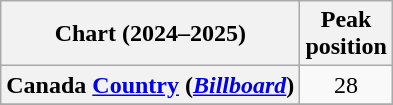<table class="wikitable sortable plainrowheaders" style="text-align:center">
<tr>
<th scope="col">Chart (2024–2025)</th>
<th scope="col">Peak<br>position</th>
</tr>
<tr>
<th scope="row">Canada <a href='#'>Country</a> (<em><a href='#'>Billboard</a></em>)</th>
<td>28</td>
</tr>
<tr>
</tr>
</table>
